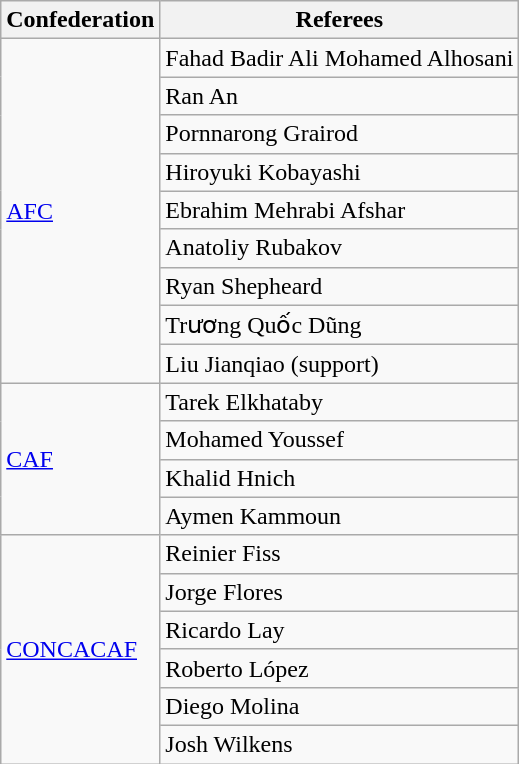<table class="wikitable">
<tr>
<th>Confederation</th>
<th>Referees</th>
</tr>
<tr>
<td rowspan="9"><a href='#'>AFC</a></td>
<td> Fahad Badir Ali Mohamed Alhosani</td>
</tr>
<tr>
<td> Ran An</td>
</tr>
<tr>
<td> Pornnarong Grairod</td>
</tr>
<tr>
<td> Hiroyuki Kobayashi</td>
</tr>
<tr>
<td> Ebrahim Mehrabi Afshar</td>
</tr>
<tr>
<td> Anatoliy Rubakov</td>
</tr>
<tr>
<td> Ryan Shepheard</td>
</tr>
<tr>
<td> Trương Quốc Dũng</td>
</tr>
<tr>
<td> Liu Jianqiao (support)</td>
</tr>
<tr>
<td rowspan="4"><a href='#'>CAF</a></td>
<td> Tarek Elkhataby</td>
</tr>
<tr>
<td> Mohamed Youssef</td>
</tr>
<tr>
<td> Khalid Hnich</td>
</tr>
<tr>
<td> Aymen Kammoun</td>
</tr>
<tr>
<td rowspan="6"><a href='#'>CONCACAF</a></td>
<td> Reinier Fiss</td>
</tr>
<tr>
<td> Jorge Flores</td>
</tr>
<tr>
<td> Ricardo Lay</td>
</tr>
<tr>
<td> Roberto López</td>
</tr>
<tr>
<td> Diego Molina</td>
</tr>
<tr>
<td> Josh Wilkens</td>
</tr>
</table>
